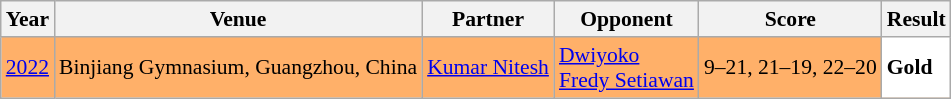<table class="sortable wikitable" style="font-size: 90%;">
<tr>
<th>Year</th>
<th>Venue</th>
<th>Partner</th>
<th>Opponent</th>
<th>Score</th>
<th>Result</th>
</tr>
<tr style="background:#FFB069">
<td align="center"><a href='#'>2022</a></td>
<td align="left">Binjiang Gymnasium, Guangzhou, China</td>
<td align="left"> <a href='#'>Kumar Nitesh</a></td>
<td align="left"> <a href='#'>Dwiyoko</a><br> <a href='#'>Fredy Setiawan</a></td>
<td align="left">9–21, 21–19, 22–20</td>
<td style="text-align:left; background:white"> <strong>Gold</strong></td>
</tr>
</table>
